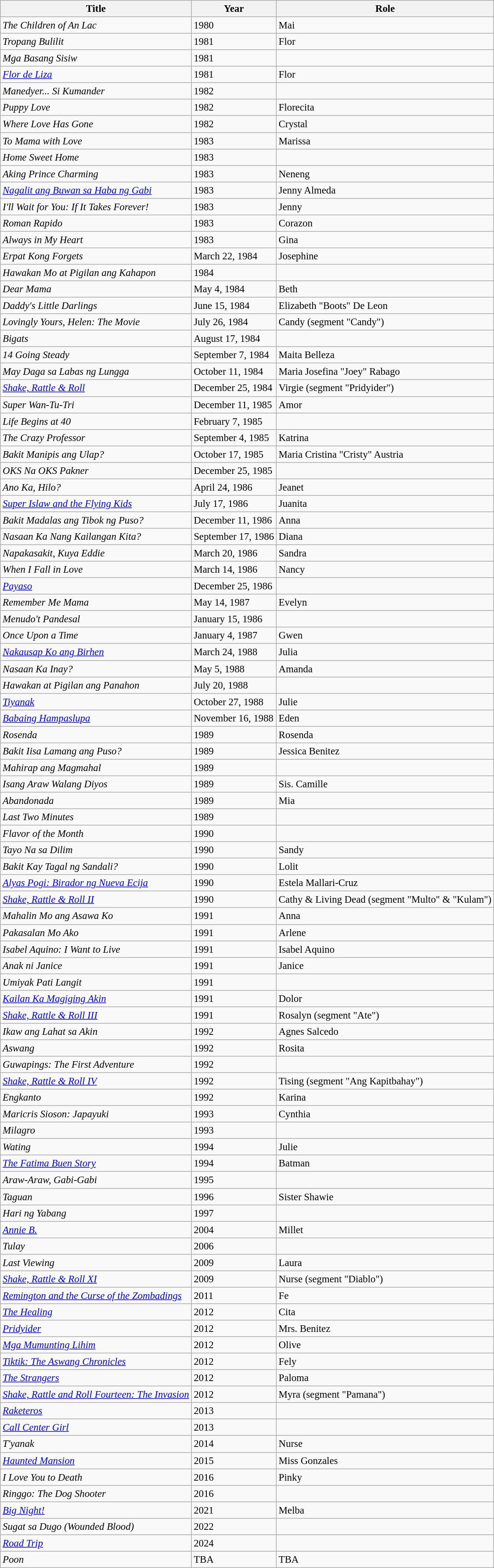<table class="wikitable" style="font-size: 95%;">
<tr>
<th>Title</th>
<th>Year</th>
<th>Role</th>
</tr>
<tr>
<td><em>The Children of An Lac</em></td>
<td>1980</td>
<td>Mai</td>
</tr>
<tr>
<td><em>Tropang Bulilit</em></td>
<td>1981</td>
<td>Flor</td>
</tr>
<tr>
<td><em>Mga Basang Sisiw</em></td>
<td>1981</td>
<td></td>
</tr>
<tr>
<td><em><a href='#'>Flor de Liza</a></em></td>
<td>1981</td>
<td>Flor</td>
</tr>
<tr>
<td><em>Manedyer... Si Kumander</em></td>
<td>1982</td>
<td></td>
</tr>
<tr>
<td><em>Puppy Love</em></td>
<td>1982</td>
<td>Florecita</td>
</tr>
<tr>
<td><em>Where Love Has Gone</em></td>
<td>1982</td>
<td>Crystal</td>
</tr>
<tr>
<td><em>To Mama with Love</em></td>
<td>1983</td>
<td>Marissa</td>
</tr>
<tr>
<td><em>Home Sweet Home</em></td>
<td>1983</td>
<td></td>
</tr>
<tr>
<td><em>Aking Prince Charming</em></td>
<td>1983</td>
<td>Neneng</td>
</tr>
<tr>
<td><em><a href='#'>Nagalit ang Buwan sa Haba ng Gabi</a></em></td>
<td>1983</td>
<td>Jenny Almeda</td>
</tr>
<tr>
<td><em>I'll Wait for You: If It Takes Forever!</em></td>
<td>1983</td>
<td>Jenny</td>
</tr>
<tr>
<td><em>Roman Rapido</em></td>
<td>1983</td>
<td>Corazon</td>
</tr>
<tr>
<td><em>Always in My Heart</em></td>
<td>1983</td>
<td>Gina</td>
</tr>
<tr>
<td><em>Erpat Kong Forgets</em></td>
<td>March 22, 1984</td>
<td>Josephine</td>
</tr>
<tr>
<td><em>Hawakan Mo at Pigilan ang Kahapon</em></td>
<td>1984</td>
<td></td>
</tr>
<tr>
<td><em>Dear Mama</em></td>
<td>May 4, 1984</td>
<td>Beth</td>
</tr>
<tr>
<td><em>Daddy's Little Darlings</em></td>
<td>June 15, 1984</td>
<td>Elizabeth "Boots" De Leon</td>
</tr>
<tr>
<td><em>Lovingly Yours, Helen: The Movie</em></td>
<td>July 26, 1984</td>
<td>Candy (segment "Candy")</td>
</tr>
<tr>
<td><em>Bigats</em></td>
<td>August 17, 1984</td>
<td></td>
</tr>
<tr>
<td><em>14 Going Steady</em></td>
<td>September 7, 1984</td>
<td>Maita Belleza</td>
</tr>
<tr>
<td><em>May Daga sa Labas ng Lungga</em></td>
<td>October 11, 1984</td>
<td>Maria Josefina "Joey" Rabago</td>
</tr>
<tr>
<td><em><a href='#'>Shake, Rattle & Roll</a></em></td>
<td>December 25, 1984</td>
<td>Virgie (segment "Pridyider")</td>
</tr>
<tr>
<td><em>Super Wan-Tu-Tri</em></td>
<td>December 11, 1985</td>
<td>Amor</td>
</tr>
<tr>
<td><em>Life Begins at 40</em></td>
<td>February 7, 1985</td>
<td></td>
</tr>
<tr>
<td><em>The Crazy Professor</em></td>
<td>September 4, 1985</td>
<td>Katrina</td>
</tr>
<tr>
<td><em>Bakit Manipis ang Ulap?</em></td>
<td>October 17, 1985</td>
<td>Maria Cristina "Cristy" Austria</td>
</tr>
<tr>
<td><em>OKS Na OKS Pakner</em></td>
<td>December 25, 1985</td>
<td></td>
</tr>
<tr>
<td><em>Ano Ka, Hilo?</em></td>
<td>April 24, 1986</td>
<td>Jeanet</td>
</tr>
<tr>
<td><em><a href='#'>Super Islaw and the Flying Kids</a></em></td>
<td>July 17, 1986</td>
<td>Juanita</td>
</tr>
<tr>
<td><em>Bakit Madalas ang Tibok ng Puso?</em></td>
<td>December 11, 1986</td>
<td>Anna</td>
</tr>
<tr>
<td><em>Nasaan Ka Nang Kailangan Kita?</em></td>
<td>September 17, 1986</td>
<td>Diana</td>
</tr>
<tr>
<td><em>Napakasakit, Kuya Eddie</em></td>
<td>March 20, 1986</td>
<td>Sandra</td>
</tr>
<tr>
<td><em>When I Fall in Love</em></td>
<td>March 14, 1986</td>
<td>Nancy</td>
</tr>
<tr>
<td><em><a href='#'>Payaso</a></em></td>
<td>December 25, 1986</td>
<td></td>
</tr>
<tr>
<td><em>Remember Me Mama</em></td>
<td>May 14, 1987</td>
<td>Evelyn</td>
</tr>
<tr>
<td><em>Menudo't Pandesal</em></td>
<td>January 15, 1986</td>
<td></td>
</tr>
<tr>
<td><em>Once Upon a Time</em></td>
<td>January 4, 1987</td>
<td>Gwen</td>
</tr>
<tr>
<td><em><a href='#'>Nakausap Ko ang Birhen</a></em></td>
<td>March 24, 1988</td>
<td>Julia</td>
</tr>
<tr>
<td><em>Nasaan Ka Inay?</em></td>
<td>May 5, 1988</td>
<td>Amanda</td>
</tr>
<tr>
<td><em>Hawakan at Pigilan ang Panahon</em></td>
<td>July 20, 1988</td>
<td></td>
</tr>
<tr>
<td><em><a href='#'>Tiyanak</a></em></td>
<td>October 27, 1988</td>
<td>Julie</td>
</tr>
<tr>
<td><em><a href='#'>Babaing Hampaslupa</a></em></td>
<td>November 16, 1988</td>
<td>Eden</td>
</tr>
<tr>
<td><em>Rosenda</em></td>
<td>1989</td>
<td>Rosenda</td>
</tr>
<tr>
<td><em>Bakit Iisa Lamang ang Puso?</em></td>
<td>1989</td>
<td>Jessica Benitez</td>
</tr>
<tr>
<td><em>Mahirap ang Magmahal</em></td>
<td>1989</td>
<td></td>
</tr>
<tr>
<td><em>Isang Araw Walang Diyos</em></td>
<td>1989</td>
<td>Sis. Camille</td>
</tr>
<tr>
<td><em>Abandonada</em></td>
<td>1989</td>
<td>Mia</td>
</tr>
<tr>
<td><em>Last Two Minutes</em></td>
<td>1989</td>
<td></td>
</tr>
<tr>
<td><em>Flavor of the Month</em></td>
<td>1990</td>
<td></td>
</tr>
<tr>
<td><em>Tayo Na sa Dilim</em></td>
<td>1990</td>
<td>Sandy</td>
</tr>
<tr>
<td><em>Bakit Kay Tagal ng Sandali?</em></td>
<td>1990</td>
<td>Lolit</td>
</tr>
<tr>
<td><em><a href='#'>Alyas Pogi: Birador ng Nueva Ecija</a></em></td>
<td>1990</td>
<td>Estela Mallari-Cruz</td>
</tr>
<tr>
<td><em><a href='#'>Shake, Rattle & Roll II</a></em></td>
<td>1990</td>
<td>Cathy & Living Dead (segment "Multo" & "Kulam")</td>
</tr>
<tr>
<td><em>Mahalin Mo ang Asawa Ko</em></td>
<td>1991</td>
<td>Anna</td>
</tr>
<tr>
<td><em>Pakasalan Mo Ako</em></td>
<td>1991</td>
<td>Arlene</td>
</tr>
<tr>
<td><em>Isabel Aquino: I Want to Live</em></td>
<td>1991</td>
<td>Isabel Aquino</td>
</tr>
<tr>
<td><em>Anak ni Janice</em></td>
<td>1991</td>
<td>Janice</td>
</tr>
<tr>
<td><em>Umiyak Pati Langit</em></td>
<td>1991</td>
<td></td>
</tr>
<tr>
<td><em><a href='#'>Kailan Ka Magiging Akin</a></em></td>
<td>1991</td>
<td>Dolor</td>
</tr>
<tr>
<td><em><a href='#'>Shake, Rattle & Roll III</a></em></td>
<td>1991</td>
<td>Rosalyn (segment "Ate")</td>
</tr>
<tr>
<td><em>Ikaw ang Lahat sa Akin</em></td>
<td>1992</td>
<td>Agnes Salcedo</td>
</tr>
<tr>
<td><em>Aswang</em></td>
<td>1992</td>
<td>Rosita</td>
</tr>
<tr>
<td><em>Guwapings: The First Adventure</em></td>
<td>1992</td>
<td></td>
</tr>
<tr>
<td><em><a href='#'>Shake, Rattle & Roll IV</a></em></td>
<td>1992</td>
<td>Tising (segment "Ang Kapitbahay")</td>
</tr>
<tr>
<td><em>Engkanto</em></td>
<td>1992</td>
<td>Karina</td>
</tr>
<tr>
<td><em>Maricris Sioson: Japayuki</em></td>
<td>1993</td>
<td>Cynthia</td>
</tr>
<tr>
<td><em>Milagro</em> </td>
<td>1993</td>
<td></td>
</tr>
<tr>
<td><em>Wating</em></td>
<td>1994</td>
<td>Julie</td>
</tr>
<tr>
<td><em><a href='#'>The Fatima Buen Story</a></em></td>
<td>1994</td>
<td>Batman</td>
</tr>
<tr>
<td><em>Araw-Araw, Gabi-Gabi</em></td>
<td>1995</td>
<td></td>
</tr>
<tr>
<td><em>Taguan</em></td>
<td>1996</td>
<td>Sister Shawie</td>
</tr>
<tr>
<td><em>Hari ng Yabang</em></td>
<td>1997</td>
<td></td>
</tr>
<tr>
<td><em><a href='#'>Annie B.</a></em></td>
<td>2004</td>
<td>Millet</td>
</tr>
<tr>
<td><em>Tulay</em></td>
<td>2006</td>
<td></td>
</tr>
<tr>
<td><em>Last Viewing</em></td>
<td>2009</td>
<td>Laura</td>
</tr>
<tr>
<td><em><a href='#'>Shake, Rattle & Roll XI</a></em></td>
<td>2009</td>
<td>Nurse (segment "Diablo")</td>
</tr>
<tr>
<td><em><a href='#'>Remington and the Curse of the Zombadings</a></em></td>
<td>2011</td>
<td>Fe</td>
</tr>
<tr>
<td><em><a href='#'>The Healing</a></em></td>
<td>2012</td>
<td>Cita</td>
</tr>
<tr>
<td><em><a href='#'>Pridyider</a></em></td>
<td>2012</td>
<td>Mrs. Benitez</td>
</tr>
<tr>
<td><em><a href='#'>Mga Mumunting Lihim</a></em></td>
<td>2012</td>
<td>Olive</td>
</tr>
<tr>
<td><em><a href='#'>Tiktik: The Aswang Chronicles</a></em></td>
<td>2012</td>
<td>Fely</td>
</tr>
<tr>
<td><em><a href='#'>The Strangers</a></em></td>
<td>2012</td>
<td>Paloma</td>
</tr>
<tr>
<td><em><a href='#'>Shake, Rattle and Roll Fourteen: The Invasion</a></em></td>
<td>2012</td>
<td>Myra (segment "Pamana")</td>
</tr>
<tr>
<td><em><a href='#'>Raketeros</a></em></td>
<td>2013</td>
<td></td>
</tr>
<tr>
<td><em><a href='#'>Call Center Girl</a></em></td>
<td>2013</td>
<td></td>
</tr>
<tr>
<td><em>T'yanak</em></td>
<td>2014</td>
<td>Nurse</td>
</tr>
<tr>
<td><em><a href='#'>Haunted Mansion</a></em></td>
<td>2015</td>
<td>Miss Gonzales</td>
</tr>
<tr>
<td><em>I Love You to Death</em></td>
<td>2016</td>
<td>Pinky</td>
</tr>
<tr>
<td><em>Ringgo: The Dog Shooter</em></td>
<td>2016</td>
<td></td>
</tr>
<tr>
<td><em><a href='#'>Big Night!</a></em></td>
<td>2021</td>
<td>Melba</td>
</tr>
<tr>
<td><em>Sugat sa Dugo (Wounded Blood)</em></td>
<td>2022</td>
<td></td>
</tr>
<tr>
<td><em><a href='#'>Road Trip</a></em></td>
<td>2024</td>
<td></td>
</tr>
<tr>
<td><em>Poon</em></td>
<td>TBA</td>
<td>TBA </td>
</tr>
</table>
